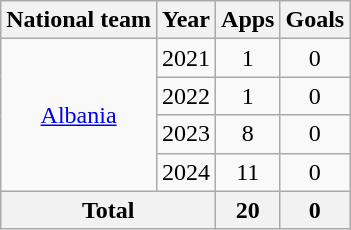<table class="wikitable" style="text-align:center">
<tr>
<th>National team</th>
<th>Year</th>
<th>Apps</th>
<th>Goals</th>
</tr>
<tr>
<td rowspan="4"><a href='#'>Albania</a></td>
<td>2021</td>
<td>1</td>
<td>0</td>
</tr>
<tr>
<td>2022</td>
<td>1</td>
<td>0</td>
</tr>
<tr>
<td>2023</td>
<td>8</td>
<td>0</td>
</tr>
<tr>
<td>2024</td>
<td>11</td>
<td>0</td>
</tr>
<tr>
<th colspan="2">Total</th>
<th>20</th>
<th>0</th>
</tr>
</table>
